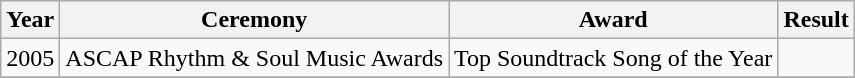<table class="wikitable plainrowheaders">
<tr>
<th>Year</th>
<th>Ceremony</th>
<th>Award</th>
<th>Result</th>
</tr>
<tr>
<td>2005</td>
<td>ASCAP Rhythm & Soul Music Awards</td>
<td>Top Soundtrack Song of the Year</td>
<td></td>
</tr>
<tr>
</tr>
</table>
